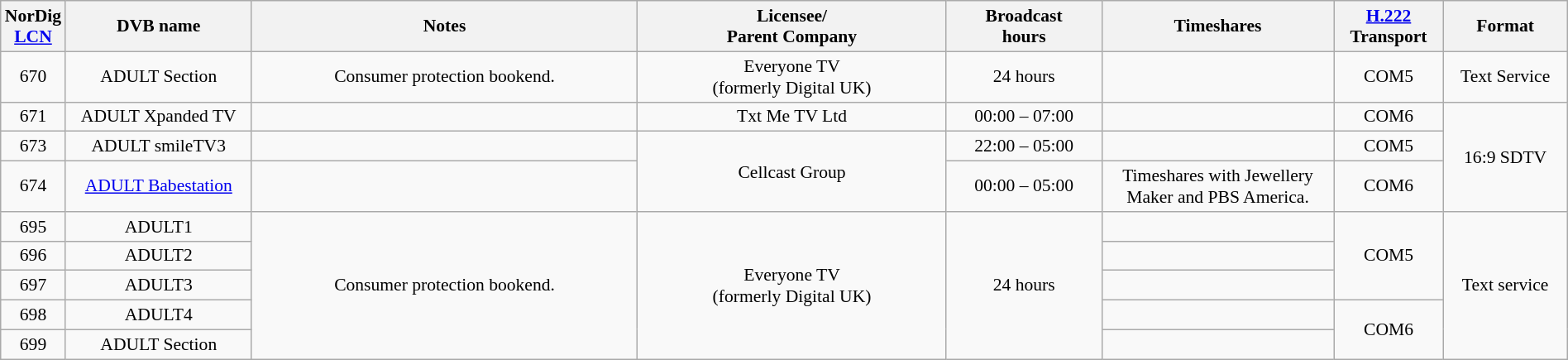<table class="wikitable sortable" style="font-size:90%; text-align:center; width:100%;">
<tr>
<th style="width:3%;">NorDig <a href='#'>LCN</a></th>
<th style="width:12%;">DVB name</th>
<th style="width:25%;">Notes</th>
<th style="width:20%;">Licensee/<br>Parent Company</th>
<th style="width:10%;">Broadcast<br>hours</th>
<th style="width:15%;">Timeshares</th>
<th style="width:7%;"><a href='#'>H.222</a><br>Transport</th>
<th style="width:8%;">Format</th>
</tr>
<tr>
<td>670</td>
<td>ADULT Section</td>
<td>Consumer protection bookend.</td>
<td>Everyone TV<br>(formerly Digital UK)</td>
<td>24 hours</td>
<td></td>
<td>COM5</td>
<td>Text Service</td>
</tr>
<tr>
<td>671</td>
<td>ADULT Xpanded TV</td>
<td></td>
<td>Txt Me TV Ltd</td>
<td>00:00 – 07:00</td>
<td></td>
<td>COM6</td>
<td rowspan="3">16:9 SDTV</td>
</tr>
<tr>
<td>673</td>
<td>ADULT smileTV3</td>
<td></td>
<td rowspan="2">Cellcast Group</td>
<td>22:00 – 05:00</td>
<td></td>
<td>COM5</td>
</tr>
<tr>
<td>674</td>
<td><a href='#'>ADULT Babestation</a></td>
<td></td>
<td>00:00 – 05:00</td>
<td>Timeshares with Jewellery Maker and PBS America.</td>
<td>COM6</td>
</tr>
<tr>
<td>695</td>
<td>ADULT1</td>
<td rowspan="5">Consumer protection bookend.</td>
<td rowspan="5">Everyone TV<br>(formerly Digital UK)</td>
<td rowspan="5">24 hours</td>
<td></td>
<td rowspan="3">COM5</td>
<td rowspan="5">Text service</td>
</tr>
<tr>
<td>696</td>
<td>ADULT2</td>
<td></td>
</tr>
<tr>
<td>697</td>
<td>ADULT3</td>
<td></td>
</tr>
<tr>
<td>698</td>
<td>ADULT4</td>
<td></td>
<td rowspan="2">COM6</td>
</tr>
<tr>
<td>699</td>
<td>ADULT Section</td>
<td></td>
</tr>
</table>
